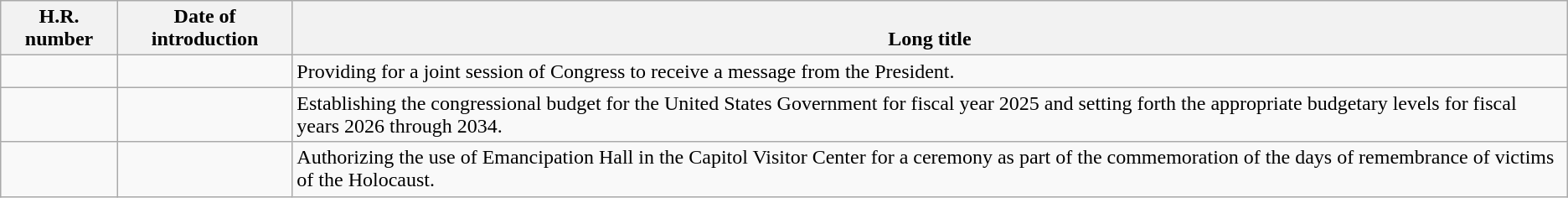<table class="wikitable">
<tr valign="bottom">
<th>H.R. number</th>
<th>Date of introduction</th>
<th>Long title</th>
</tr>
<tr>
<td></td>
<td></td>
<td>Providing for a joint session of Congress to receive a message from the President.</td>
</tr>
<tr>
<td></td>
<td></td>
<td>Establishing the congressional budget for the United States Government for fiscal year 2025 and setting forth the appropriate budgetary levels for fiscal years 2026 through 2034.</td>
</tr>
<tr>
<td></td>
<td></td>
<td>Authorizing the use of Emancipation Hall in the Capitol Visitor Center for a ceremony as part of the commemoration of the days of remembrance of victims of the Holocaust.</td>
</tr>
</table>
